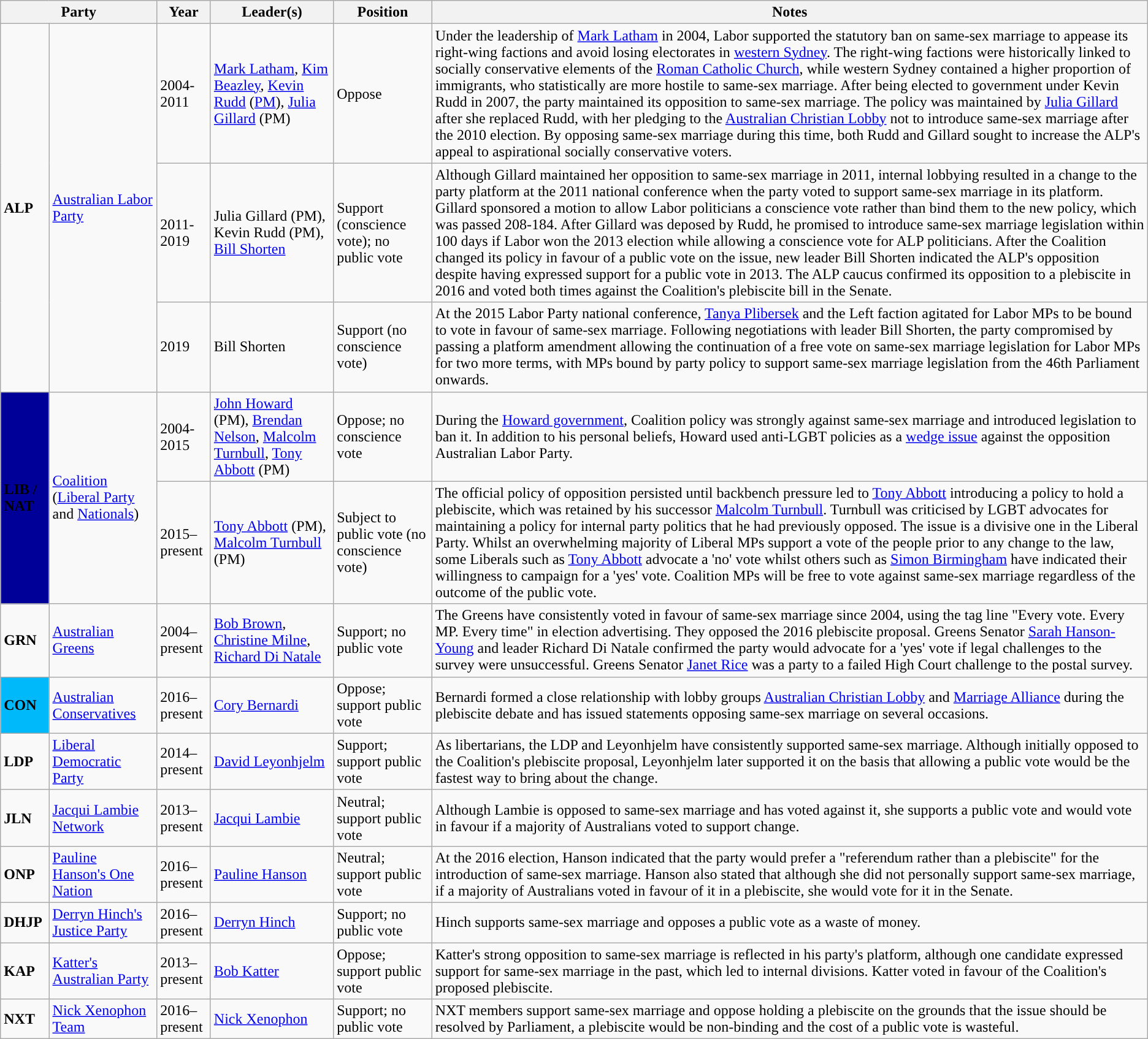<table class="wikitable sortable">
<tr>
<th colspan=2>Party</th>
<th>Year</th>
<th class="unsortable">Leader(s)</th>
<th class="unsortable">Position</th>
<th class="unsortable">Notes</th>
</tr>
<tr>
<td rowspan="3" style="background:"><span><strong>ALP</strong></span></td>
<td rowspan="3"><a href='#'>Australian Labor Party</a></td>
<td>2004-2011</td>
<td><a href='#'>Mark Latham</a>, <a href='#'>Kim Beazley</a>, <a href='#'>Kevin Rudd</a> (<a href='#'>PM</a>), <a href='#'>Julia Gillard</a> (PM)</td>
<td>Oppose</td>
<td>Under the leadership of <a href='#'>Mark Latham</a> in 2004, Labor supported the statutory ban on same-sex marriage to appease its right-wing factions and avoid losing electorates in <a href='#'>western Sydney</a>. The right-wing factions were historically linked to socially conservative elements of the <a href='#'>Roman Catholic Church</a>, while western Sydney contained a higher proportion of immigrants, who statistically are more hostile to same-sex marriage. After being elected to government under Kevin Rudd in 2007, the party maintained its opposition to same-sex marriage. The policy was maintained by <a href='#'>Julia Gillard</a> after she replaced Rudd, with her pledging to the <a href='#'>Australian Christian Lobby</a> not to introduce same-sex marriage after the 2010 election. By opposing same-sex marriage during this time, both Rudd and Gillard sought to increase the ALP's appeal to aspirational socially conservative voters.</td>
</tr>
<tr>
<td>2011-2019</td>
<td>Julia Gillard (PM), Kevin Rudd (PM), <a href='#'>Bill Shorten</a></td>
<td>Support (conscience vote); no public vote</td>
<td>Although Gillard maintained her opposition to same-sex marriage in 2011, internal lobbying resulted in a change to the party platform at the 2011 national conference when the party voted to support same-sex marriage in its platform. Gillard sponsored a motion to allow Labor politicians a conscience vote rather than bind them to the new policy, which was passed 208-184. After Gillard was deposed by Rudd, he promised to introduce same-sex marriage legislation within 100 days if Labor won the 2013 election while allowing a conscience vote for ALP politicians. After the Coalition changed its policy in favour of a public vote on the issue, new leader Bill Shorten indicated the ALP's opposition despite having expressed support for a public vote in 2013. The ALP caucus confirmed its opposition to a plebiscite in 2016 and voted both times against the Coalition's plebiscite bill in the Senate.</td>
</tr>
<tr>
<td>2019</td>
<td>Bill Shorten</td>
<td>Support (no conscience vote)</td>
<td>At the 2015 Labor Party national conference, <a href='#'>Tanya Plibersek</a> and the Left faction agitated for Labor MPs to be bound to vote in favour of same-sex marriage. Following negotiations with leader Bill Shorten, the party compromised by passing a platform amendment allowing the continuation of a free vote on same-sex marriage legislation for Labor MPs for two more terms, with MPs bound by party policy to support same-sex marriage legislation from the 46th Parliament onwards.</td>
</tr>
<tr>
<td rowspan="2" style="background:#009;"><span><strong>LIB / NAT</strong></span></td>
<td rowspan="2"><a href='#'>Coalition</a> (<a href='#'>Liberal Party</a> and <a href='#'>Nationals</a>)</td>
<td>2004-2015</td>
<td><a href='#'>John Howard</a> (PM), <a href='#'>Brendan Nelson</a>, <a href='#'>Malcolm Turnbull</a>, <a href='#'>Tony Abbott</a> (PM)</td>
<td>Oppose; no conscience vote</td>
<td>During the <a href='#'>Howard government</a>, Coalition policy was strongly against same-sex marriage and introduced legislation to ban it. In addition to his personal beliefs, Howard used anti-LGBT policies as a <a href='#'>wedge issue</a> against the opposition Australian Labor Party.</td>
</tr>
<tr>
<td>2015–present</td>
<td><a href='#'>Tony Abbott</a> (PM), <a href='#'>Malcolm Turnbull</a> (PM)</td>
<td>Subject to public vote (no conscience vote)</td>
<td>The official policy of opposition persisted until backbench pressure led to <a href='#'>Tony Abbott</a> introducing a policy to hold a plebiscite, which was retained by his successor <a href='#'>Malcolm Turnbull</a>. Turnbull was criticised by LGBT advocates for maintaining a policy for internal party politics that he had previously opposed. The issue is a divisive one in the Liberal Party. Whilst an overwhelming majority of Liberal MPs support a vote of the people prior to any change to the law, some Liberals such as <a href='#'>Tony Abbott</a> advocate a 'no' vote whilst others such as <a href='#'>Simon Birmingham</a> have indicated their willingness to campaign for a 'yes' vote. Coalition MPs will be free to vote against same-sex marriage regardless of the outcome of the public vote.</td>
</tr>
<tr>
<td style="background:"><span><strong>GRN</strong></span></td>
<td><a href='#'>Australian Greens</a></td>
<td>2004–present</td>
<td><a href='#'>Bob Brown</a>, <a href='#'>Christine Milne</a>, <a href='#'>Richard Di Natale</a></td>
<td>Support; no public vote</td>
<td>The Greens have consistently voted in favour of same-sex marriage since 2004, using the tag line "Every vote. Every MP. Every time" in election advertising. They opposed the 2016 plebiscite proposal. Greens Senator <a href='#'>Sarah Hanson-Young</a> and leader Richard Di Natale confirmed the party would advocate for a 'yes' vote if legal challenges to the survey were unsuccessful. Greens Senator <a href='#'>Janet Rice</a> was a party to a failed High Court challenge to the postal survey.</td>
</tr>
<tr>
<td style="background:#00B9FB;"><span><strong>CON</strong></span></td>
<td><a href='#'>Australian Conservatives</a></td>
<td>2016–present</td>
<td><a href='#'>Cory Bernardi</a></td>
<td>Oppose; support public vote</td>
<td>Bernardi formed a close relationship with lobby groups <a href='#'>Australian Christian Lobby</a> and <a href='#'>Marriage Alliance</a> during the plebiscite debate and has issued statements opposing same-sex marriage on several occasions.</td>
</tr>
<tr>
<td style="background:"><span><strong>LDP</strong></span></td>
<td><a href='#'>Liberal Democratic Party</a></td>
<td>2014–present</td>
<td><a href='#'>David Leyonhjelm</a></td>
<td>Support; support public vote</td>
<td>As libertarians, the LDP and Leyonhjelm have consistently supported same-sex marriage. Although initially opposed to the Coalition's plebiscite proposal, Leyonhjelm later supported it on the basis that allowing a public vote would be the fastest way to bring about the change.</td>
</tr>
<tr>
<td style="background:"><span><strong>JLN</strong></span></td>
<td><a href='#'>Jacqui Lambie Network</a></td>
<td>2013–present</td>
<td><a href='#'>Jacqui Lambie</a></td>
<td>Neutral; support public vote</td>
<td>Although Lambie is opposed to same-sex marriage and has voted against it, she supports a public vote and would vote in favour if a majority of Australians voted to support change.</td>
</tr>
<tr>
<td style="background:"><span><strong>ONP</strong></span></td>
<td><a href='#'>Pauline Hanson's One Nation</a></td>
<td>2016–present</td>
<td><a href='#'>Pauline Hanson</a></td>
<td>Neutral; support public vote</td>
<td>At the 2016 election, Hanson indicated that the party would prefer a "referendum rather than a plebiscite" for the introduction of same-sex marriage. Hanson also stated that although she did not personally support same-sex marriage, if a majority of Australians voted in favour of it in a plebiscite, she would vote for it in the Senate.</td>
</tr>
<tr>
<td style="background:"><span><strong>DHJP</strong></span></td>
<td><a href='#'>Derryn Hinch's Justice Party</a></td>
<td>2016–present</td>
<td><a href='#'>Derryn Hinch</a></td>
<td>Support; no public vote</td>
<td>Hinch supports same-sex marriage and opposes a public vote as a waste of money.</td>
</tr>
<tr>
<td style="background:"><span><strong>KAP</strong></span></td>
<td><a href='#'>Katter's Australian Party</a></td>
<td>2013–present</td>
<td><a href='#'>Bob Katter</a></td>
<td>Oppose; support public vote</td>
<td>Katter's strong opposition to same-sex marriage is reflected in his party's platform, although one candidate expressed support for same-sex marriage in the past, which led to internal divisions. Katter voted in favour of the Coalition's proposed plebiscite.</td>
</tr>
<tr>
<td style="background:"><span><strong>NXT</strong></span></td>
<td><a href='#'>Nick Xenophon Team</a></td>
<td>2016–present</td>
<td><a href='#'>Nick Xenophon</a></td>
<td>Support; no public vote</td>
<td>NXT members support same-sex marriage and oppose holding a plebiscite on the grounds that the issue should be resolved by Parliament, a plebiscite would be non-binding and the cost of a public vote is wasteful.</td>
</tr>
</table>
